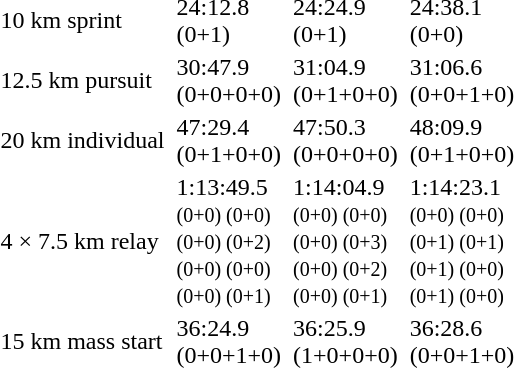<table>
<tr>
<td>10 km sprint<br></td>
<td></td>
<td>24:12.8<br>(0+1)</td>
<td></td>
<td>24:24.9<br>(0+1)</td>
<td></td>
<td>24:38.1<br>(0+0)</td>
</tr>
<tr>
<td>12.5 km pursuit<br></td>
<td></td>
<td>30:47.9<br>(0+0+0+0)</td>
<td></td>
<td>31:04.9<br>(0+1+0+0)</td>
<td></td>
<td>31:06.6<br>(0+0+1+0)</td>
</tr>
<tr>
<td>20 km individual<br></td>
<td></td>
<td>47:29.4<br>(0+1+0+0)</td>
<td></td>
<td>47:50.3<br>(0+0+0+0)</td>
<td></td>
<td>48:09.9<br>(0+1+0+0)</td>
</tr>
<tr>
<td>4 × 7.5 km relay<br></td>
<td></td>
<td>1:13:49.5<br><small>(0+0) (0+0)<br>(0+0) (0+2)<br>(0+0) (0+0)<br>(0+0) (0+1)</small></td>
<td></td>
<td>1:14:04.9<br><small>(0+0) (0+0)<br>(0+0) (0+3)<br>(0+0) (0+2)<br>(0+0) (0+1)</small></td>
<td></td>
<td>1:14:23.1<br><small>(0+0) (0+0)<br>(0+1) (0+1)<br>(0+1) (0+0)<br>(0+1) (0+0)</small></td>
</tr>
<tr>
<td>15 km mass start<br></td>
<td></td>
<td>36:24.9<br>(0+0+1+0)</td>
<td></td>
<td>36:25.9<br>(1+0+0+0)</td>
<td></td>
<td>36:28.6<br>(0+0+1+0)</td>
</tr>
</table>
